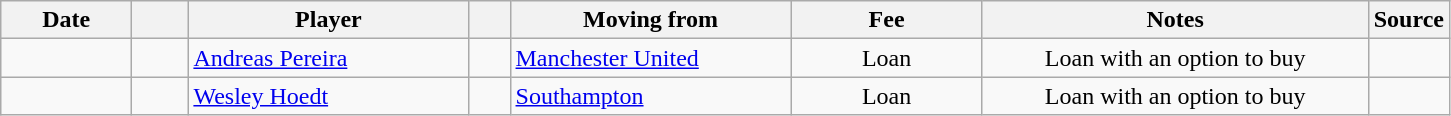<table class="wikitable sortable">
<tr>
<th style="width:80px;">Date</th>
<th style="width:30px;"></th>
<th style="width:180px;">Player</th>
<th style="width:20px;"></th>
<th style="width:180px;">Moving from</th>
<th style="width:120px;" class="unsortable">Fee</th>
<th style="width:250px;" class="unsortable">Notes</th>
<th style="width:20px;">Source</th>
</tr>
<tr>
<td></td>
<td align=center></td>
<td> <a href='#'>Andreas Pereira</a></td>
<td align=center></td>
<td> <a href='#'>Manchester United</a></td>
<td align=center>Loan</td>
<td align=center>Loan with an option to buy</td>
<td></td>
</tr>
<tr>
<td></td>
<td align=center></td>
<td> <a href='#'>Wesley Hoedt</a></td>
<td align=center></td>
<td> <a href='#'>Southampton</a></td>
<td align=center>Loan</td>
<td align=center>Loan with an option to buy</td>
<td></td>
</tr>
</table>
